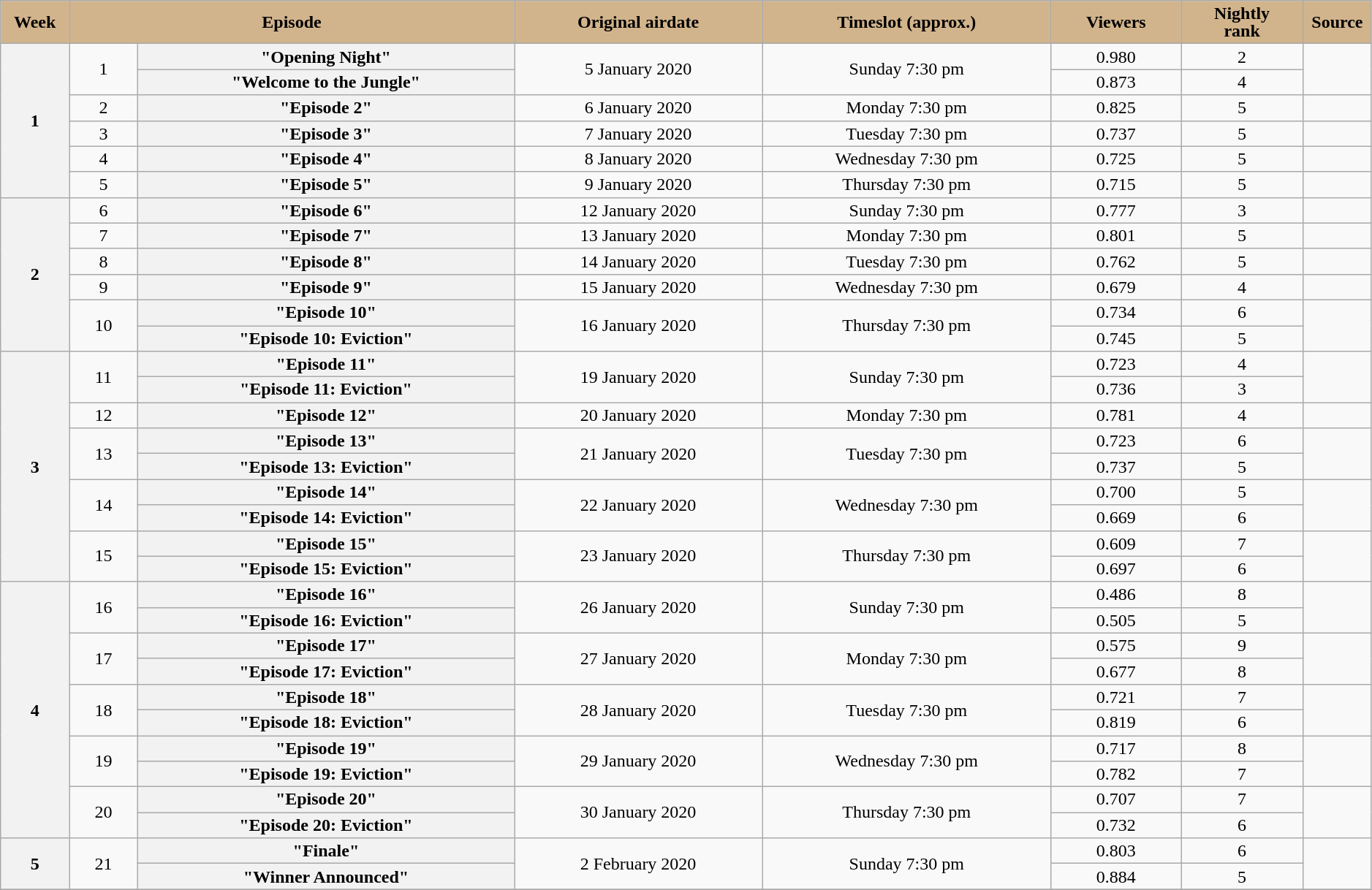<table class="wikitable plainrowheaders" style="text-align:center; line-height:16px; width:99%;">
<tr>
<th scope="col" style="background:tan;">Week</th>
<th scope="col" style="background:tan;" colspan="2">Episode</th>
<th scope="col" style="background:tan;">Original airdate</th>
<th scope="col" style="background:tan;">Timeslot (approx.)</th>
<th scope="col" style="background:tan;">Viewers<br><small></small></th>
<th scope="col" style="background:tan;">Nightly<br>rank</th>
<th scope="col" style="background:tan; width:05%;">Source</th>
</tr>
<tr>
<th style="width:05%;" rowspan="6">1</th>
<td style="width:05%;" rowspan="2">1</td>
<th scope="row" style="text-align:center"><strong>"Opening Night"</strong></th>
<td rowspan="2">5 January 2020</td>
<td rowspan="2">Sunday 7:30 pm</td>
<td>0.980</td>
<td>2</td>
<td rowspan="2"></td>
</tr>
<tr>
<th scope="row" style="text-align:center"><strong>"Welcome to the Jungle"</strong></th>
<td>0.873</td>
<td>4</td>
</tr>
<tr>
<td style="width:05%;">2</td>
<th scope="row" style="text-align:center"><strong>"Episode 2"</strong></th>
<td>6 January 2020</td>
<td>Monday 7:30 pm</td>
<td>0.825</td>
<td>5</td>
<td></td>
</tr>
<tr>
<td style="width:05%;">3</td>
<th scope="row" style="text-align:center"><strong>"Episode 3"</strong></th>
<td>7 January 2020</td>
<td>Tuesday 7:30 pm</td>
<td>0.737</td>
<td>5</td>
<td></td>
</tr>
<tr>
<td style="width:05%;">4</td>
<th scope="row" style="text-align:center"><strong>"Episode 4"</strong></th>
<td>8 January 2020</td>
<td>Wednesday 7:30 pm</td>
<td>0.725</td>
<td>5</td>
<td></td>
</tr>
<tr>
<td style="width:05%;">5</td>
<th scope="row" style="text-align:center"><strong>"Episode 5"</strong></th>
<td>9 January 2020</td>
<td>Thursday 7:30 pm</td>
<td>0.715</td>
<td>5</td>
<td></td>
</tr>
<tr>
<th style="width:05%;" rowspan="6">2</th>
<td style="width:05%;">6</td>
<th scope="row" style="text-align:center"><strong>"Episode 6"</strong></th>
<td>12 January 2020</td>
<td>Sunday 7:30 pm</td>
<td>0.777</td>
<td>3</td>
<td></td>
</tr>
<tr>
<td style="width:05%;">7</td>
<th scope="row" style="text-align:center"><strong>"Episode 7"</strong></th>
<td>13 January 2020</td>
<td>Monday 7:30 pm</td>
<td>0.801</td>
<td>5</td>
<td></td>
</tr>
<tr>
<td style="width:05%;">8</td>
<th scope="row" style="text-align:center"><strong>"Episode 8"</strong></th>
<td>14 January 2020</td>
<td>Tuesday 7:30 pm</td>
<td>0.762</td>
<td>5</td>
<td></td>
</tr>
<tr>
<td style="width:05%;">9</td>
<th scope="row" style="text-align:center"><strong>"Episode 9"</strong></th>
<td>15 January 2020</td>
<td>Wednesday 7:30 pm</td>
<td>0.679</td>
<td>4</td>
<td></td>
</tr>
<tr>
<td rowspan="2" style="width:05%;">10</td>
<th scope="row" style="text-align:center"><strong>"Episode 10"</strong></th>
<td rowspan="2">16 January 2020</td>
<td rowspan="2">Thursday 7:30 pm</td>
<td>0.734</td>
<td>6</td>
<td rowspan="2"></td>
</tr>
<tr>
<th scope="row" style="text-align:center"><strong>"Episode 10: Eviction"</strong></th>
<td>0.745</td>
<td>5</td>
</tr>
<tr>
<th style="width:05%;" rowspan="9">3</th>
<td rowspan="2" style="width:05%;">11</td>
<th scope="row" style="text-align:center"><strong>"Episode 11"</strong></th>
<td rowspan="2">19 January 2020</td>
<td rowspan="2">Sunday 7:30 pm</td>
<td>0.723</td>
<td>4</td>
<td rowspan="2"></td>
</tr>
<tr>
<th scope="row" style="text-align:center"><strong>"Episode 11: Eviction"</strong></th>
<td>0.736</td>
<td>3</td>
</tr>
<tr>
<td style="width:05%;">12</td>
<th scope="row" style="text-align:center"><strong>"Episode 12"</strong></th>
<td>20 January 2020</td>
<td>Monday 7:30 pm</td>
<td>0.781</td>
<td>4</td>
<td></td>
</tr>
<tr>
<td rowspan="2" style="width:05%;">13</td>
<th scope="row" style="text-align:center"><strong>"Episode 13"</strong></th>
<td rowspan="2">21 January 2020</td>
<td rowspan="2">Tuesday 7:30 pm</td>
<td>0.723</td>
<td>6</td>
<td rowspan="2"></td>
</tr>
<tr>
<th scope="row" style="text-align:center"><strong>"Episode 13: Eviction"</strong></th>
<td>0.737</td>
<td>5</td>
</tr>
<tr>
<td rowspan="2" style="width:05%;">14</td>
<th scope="row" style="text-align:center"><strong>"Episode 14"</strong></th>
<td rowspan="2">22 January 2020</td>
<td rowspan="2">Wednesday 7:30 pm</td>
<td>0.700</td>
<td>5</td>
<td rowspan="2"></td>
</tr>
<tr>
<th scope="row" style="text-align:center"><strong>"Episode 14: Eviction"</strong></th>
<td>0.669</td>
<td>6</td>
</tr>
<tr>
<td rowspan="2" style="width:05%;">15</td>
<th scope="row" style="text-align:center"><strong>"Episode 15"</strong></th>
<td rowspan="2">23 January 2020</td>
<td rowspan="2">Thursday 7:30 pm</td>
<td>0.609</td>
<td>7</td>
<td rowspan="2"></td>
</tr>
<tr>
<th scope="row" style="text-align:center"><strong>"Episode 15: Eviction"</strong></th>
<td>0.697</td>
<td>6</td>
</tr>
<tr>
<th style="width:05%;" rowspan="10">4</th>
<td rowspan="2" style="width:05%;">16</td>
<th scope="row" style="text-align:center"><strong>"Episode 16"</strong></th>
<td rowspan="2">26 January 2020</td>
<td rowspan="2">Sunday 7:30 pm</td>
<td>0.486</td>
<td>8</td>
<td rowspan="2"></td>
</tr>
<tr>
<th scope="row" style="text-align:center"><strong>"Episode 16: Eviction"</strong></th>
<td>0.505</td>
<td>5</td>
</tr>
<tr>
<td rowspan="2" style="width:05%;">17</td>
<th scope="row" style="text-align:center"><strong>"Episode 17"</strong></th>
<td rowspan="2">27 January 2020</td>
<td rowspan="2">Monday 7:30 pm</td>
<td>0.575</td>
<td>9</td>
<td rowspan="2"></td>
</tr>
<tr>
<th scope="row" style="text-align:center"><strong>"Episode 17: Eviction"</strong></th>
<td>0.677</td>
<td>8</td>
</tr>
<tr>
<td rowspan="2" style="width:05%;">18</td>
<th scope="row" style="text-align:center"><strong>"Episode 18"</strong></th>
<td rowspan="2">28 January 2020</td>
<td rowspan="2">Tuesday 7:30 pm</td>
<td>0.721</td>
<td>7</td>
<td rowspan="2"></td>
</tr>
<tr>
<th scope="row" style="text-align:center"><strong>"Episode 18: Eviction"</strong></th>
<td>0.819</td>
<td>6</td>
</tr>
<tr>
<td rowspan="2" style="width:05%;">19</td>
<th scope="row" style="text-align:center"><strong>"Episode 19"</strong></th>
<td rowspan="2">29 January 2020</td>
<td rowspan="2">Wednesday 7:30 pm</td>
<td>0.717</td>
<td>8</td>
<td rowspan="2"></td>
</tr>
<tr>
<th scope="row" style="text-align:center"><strong>"Episode 19: Eviction"</strong></th>
<td>0.782</td>
<td>7</td>
</tr>
<tr>
<td rowspan="2" style="width:05%;">20</td>
<th scope="row" style="text-align:center"><strong>"Episode 20"</strong></th>
<td rowspan="2">30 January 2020</td>
<td rowspan="2">Thursday 7:30 pm</td>
<td>0.707</td>
<td>7</td>
<td rowspan="2"></td>
</tr>
<tr>
<th scope="row" style="text-align:center"><strong>"Episode 20: Eviction"</strong></th>
<td>0.732</td>
<td>6</td>
</tr>
<tr>
<th style="width:05%;" rowspan="2">5</th>
<td rowspan="2" style="width:05%;">21</td>
<th scope="row" style="text-align:center"><strong>"Finale"</strong></th>
<td rowspan="2">2 February 2020</td>
<td rowspan="2">Sunday 7:30 pm</td>
<td>0.803</td>
<td>6</td>
<td rowspan="2"></td>
</tr>
<tr>
<th scope="row" style="text-align:center"><strong>"Winner Announced"</strong></th>
<td>0.884</td>
<td>5</td>
</tr>
<tr>
</tr>
</table>
